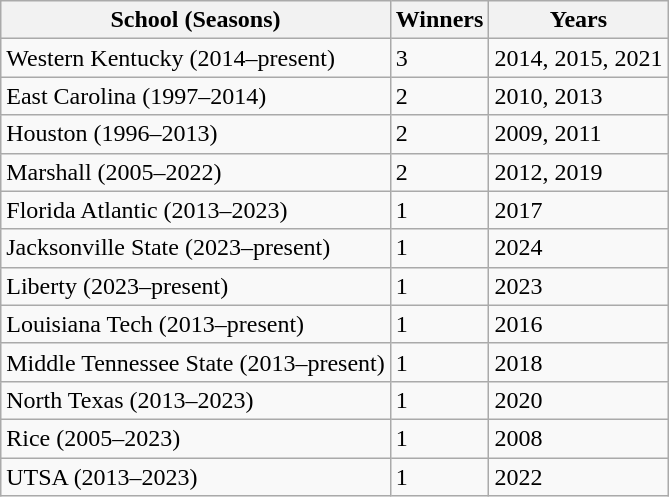<table class="wikitable">
<tr>
<th>School (Seasons)</th>
<th>Winners</th>
<th>Years</th>
</tr>
<tr>
<td>Western Kentucky (2014–present)</td>
<td>3</td>
<td>2014, 2015, 2021</td>
</tr>
<tr>
<td>East Carolina (1997–2014)</td>
<td>2</td>
<td>2010, 2013</td>
</tr>
<tr>
<td>Houston (1996–2013)</td>
<td>2</td>
<td>2009, 2011</td>
</tr>
<tr>
<td>Marshall (2005–2022)</td>
<td>2</td>
<td>2012, 2019</td>
</tr>
<tr>
<td>Florida Atlantic (2013–2023)</td>
<td>1</td>
<td>2017</td>
</tr>
<tr>
<td>Jacksonville State (2023–present)</td>
<td>1</td>
<td>2024</td>
</tr>
<tr>
<td>Liberty (2023–present)</td>
<td>1</td>
<td>2023</td>
</tr>
<tr>
<td>Louisiana Tech (2013–present)</td>
<td>1</td>
<td>2016</td>
</tr>
<tr>
<td>Middle Tennessee State (2013–present)</td>
<td>1</td>
<td>2018</td>
</tr>
<tr>
<td>North Texas (2013–2023)</td>
<td>1</td>
<td>2020</td>
</tr>
<tr>
<td>Rice (2005–2023)</td>
<td>1</td>
<td>2008</td>
</tr>
<tr>
<td>UTSA (2013–2023)</td>
<td>1</td>
<td>2022</td>
</tr>
</table>
